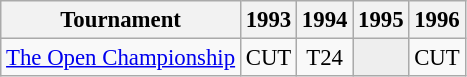<table class="wikitable" style="font-size:95%;text-align:center;">
<tr>
<th>Tournament</th>
<th>1993</th>
<th>1994</th>
<th>1995</th>
<th>1996</th>
</tr>
<tr>
<td align=left><a href='#'>The Open Championship</a></td>
<td>CUT</td>
<td>T24</td>
<td style="background:#eeeeee;"></td>
<td>CUT</td>
</tr>
</table>
